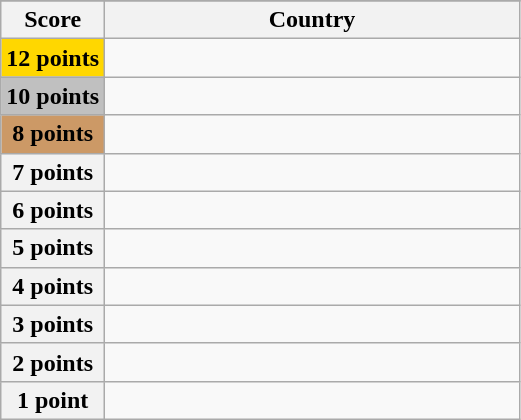<table class="wikitable">
<tr>
</tr>
<tr>
<th scope="col" width="20%">Score</th>
<th scope="col">Country</th>
</tr>
<tr>
<th scope="row" style="background:gold">12 points</th>
<td></td>
</tr>
<tr>
<th scope="row" style="background:silver">10 points</th>
<td></td>
</tr>
<tr>
<th scope="row" style="background:#CC9966">8 points</th>
<td></td>
</tr>
<tr>
<th scope="row">7 points</th>
<td></td>
</tr>
<tr>
<th scope="row">6 points</th>
<td></td>
</tr>
<tr>
<th scope="row">5 points</th>
<td></td>
</tr>
<tr>
<th scope="row">4 points</th>
<td></td>
</tr>
<tr>
<th scope="row">3 points</th>
<td></td>
</tr>
<tr>
<th scope="row">2 points</th>
<td></td>
</tr>
<tr>
<th scope="row">1 point</th>
<td></td>
</tr>
</table>
